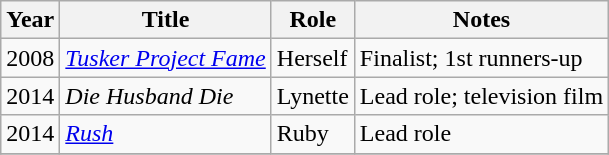<table class="wikitable sortable">
<tr>
<th>Year</th>
<th>Title</th>
<th>Role</th>
<th>Notes</th>
</tr>
<tr>
<td>2008</td>
<td><em><a href='#'>Tusker Project Fame</a></em></td>
<td>Herself</td>
<td>Finalist; 1st runners-up</td>
</tr>
<tr>
<td>2014</td>
<td><em>Die Husband Die</em></td>
<td>Lynette</td>
<td>Lead role; television film</td>
</tr>
<tr>
<td>2014</td>
<td><em><a href='#'>Rush</a></em></td>
<td>Ruby</td>
<td>Lead role</td>
</tr>
<tr>
</tr>
</table>
